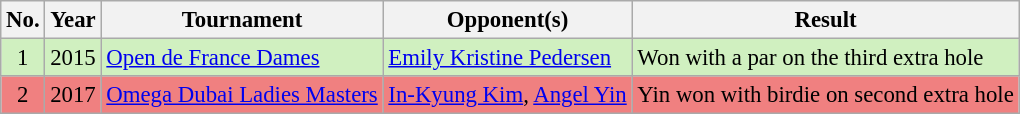<table class="wikitable" style="font-size:95%;">
<tr>
<th>No.</th>
<th>Year</th>
<th>Tournament</th>
<th>Opponent(s)</th>
<th>Result</th>
</tr>
<tr style="background:#D0F0C0;">
<td align=center>1</td>
<td>2015</td>
<td><a href='#'>Open de France Dames</a></td>
<td> <a href='#'>Emily Kristine Pedersen</a></td>
<td>Won with a par on the third extra hole</td>
</tr>
<tr style="background:#F08080;">
<td align=center>2</td>
<td>2017</td>
<td><a href='#'>Omega Dubai Ladies Masters</a></td>
<td> <a href='#'>In-Kyung Kim</a>,  <a href='#'>Angel Yin</a></td>
<td>Yin won with birdie on second extra hole</td>
</tr>
</table>
